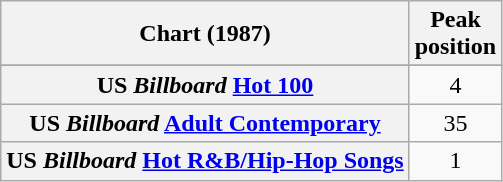<table class="wikitable sortable plainrowheaders">
<tr>
<th scope="col">Chart (1987)</th>
<th scope="col">Peak<br>position</th>
</tr>
<tr>
</tr>
<tr>
<th scope="row">US <em>Billboard</em> <a href='#'>Hot 100</a></th>
<td align="center">4</td>
</tr>
<tr>
<th scope="row">US <em>Billboard</em> <a href='#'>Adult Contemporary</a></th>
<td style="text-align:center;">35</td>
</tr>
<tr>
<th scope="row">US <em>Billboard</em> <a href='#'>Hot R&B/Hip-Hop Songs</a></th>
<td align="center">1</td>
</tr>
</table>
